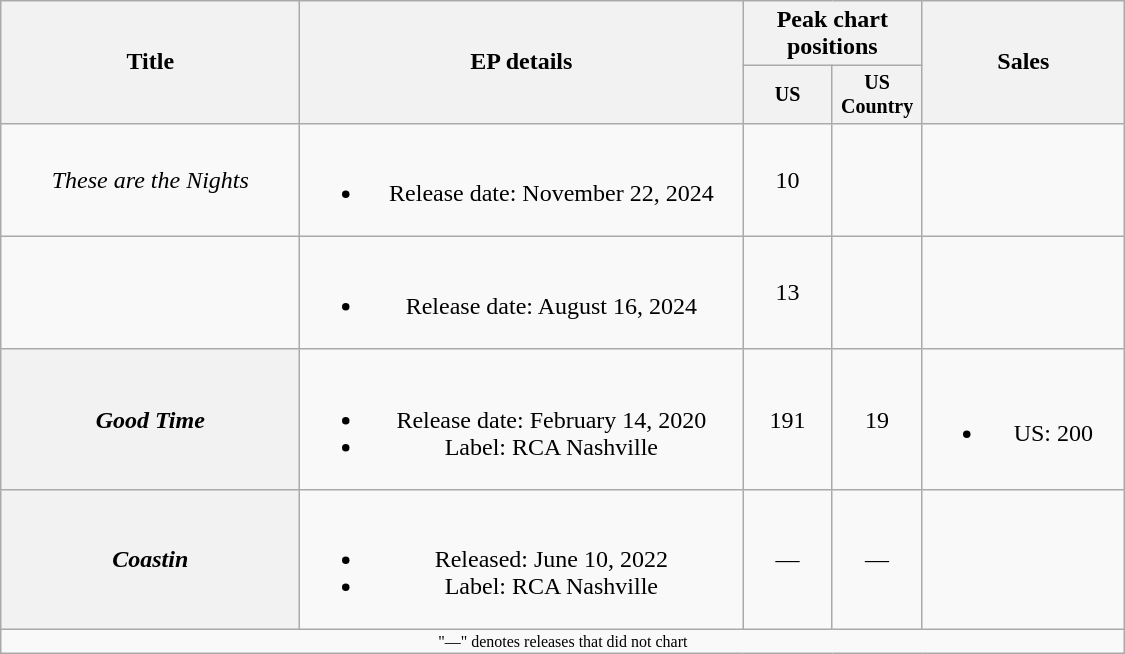<table class="wikitable plainrowheaders" style="text-align:center;">
<tr>
<th style="width:12em;" rowspan="2">Title</th>
<th style="width:18em;" rowspan="2">EP details</th>
<th scope="col" colspan="2">Peak chart positions</th>
<th style="width:8em;" rowspan="2">Sales</th>
</tr>
<tr style="font-size:smaller;">
<th style="width:4em;">US<br></th>
<th style="width:4em;">US<br>Country<br></th>
</tr>
<tr>
<td><em>These are the Nights</em></td>
<td><br><ul><li>Release date: November 22, 2024</li></ul></td>
<td>10</td>
<td></td>
<td></td>
</tr>
<tr>
<td><em></em></td>
<td><br><ul><li>Release date: August 16, 2024</li></ul></td>
<td>13</td>
<td></td>
<td></td>
</tr>
<tr>
<th scope="row"><em>Good Time</em></th>
<td><br><ul><li>Release date: February 14, 2020</li><li>Label: RCA Nashville</li></ul></td>
<td>191</td>
<td>19</td>
<td><br><ul><li>US: 200</li></ul></td>
</tr>
<tr>
<th scope="row"><em>Coastin</em></th>
<td><br><ul><li>Released: June 10, 2022</li><li>Label: RCA Nashville</li></ul></td>
<td>—</td>
<td>—</td>
</tr>
<tr>
<td colspan="5" style="font-size:8pt">"—" denotes releases that did not chart</td>
</tr>
</table>
